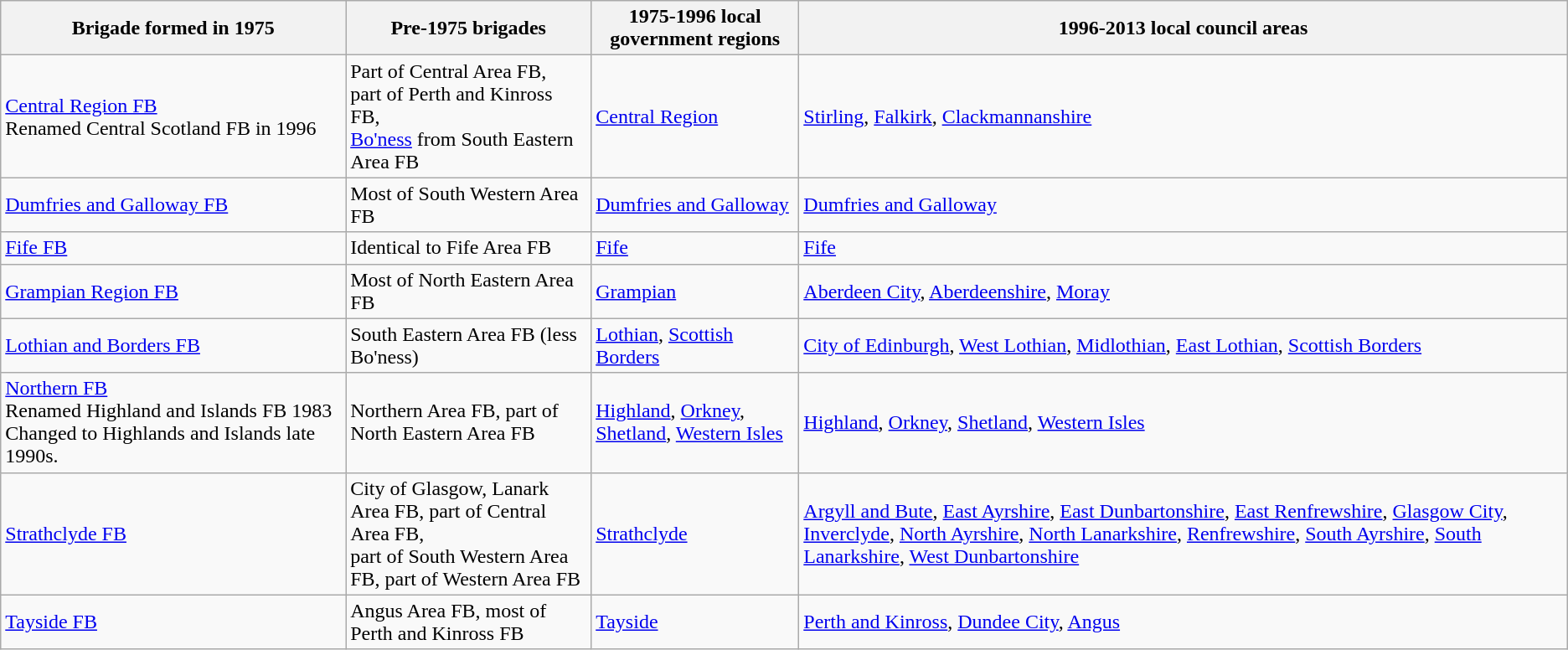<table class="wikitable">
<tr>
<th>Brigade formed in 1975</th>
<th>Pre-1975 brigades</th>
<th>1975-1996 local government regions</th>
<th>1996-2013 local council areas</th>
</tr>
<tr>
<td><a href='#'>Central Region FB</a><br>Renamed Central Scotland FB in 1996</td>
<td>Part of Central Area FB, <br>part of Perth and Kinross FB, <br><a href='#'>Bo'ness</a> from South Eastern Area FB</td>
<td><a href='#'>Central Region</a></td>
<td><a href='#'>Stirling</a>, <a href='#'>Falkirk</a>, <a href='#'>Clackmannanshire</a></td>
</tr>
<tr>
<td><a href='#'>Dumfries and Galloway FB</a></td>
<td>Most of South Western Area FB</td>
<td><a href='#'>Dumfries and Galloway</a></td>
<td><a href='#'>Dumfries and Galloway</a></td>
</tr>
<tr>
<td><a href='#'>Fife FB</a></td>
<td>Identical to Fife Area FB</td>
<td><a href='#'>Fife</a></td>
<td><a href='#'>Fife</a></td>
</tr>
<tr>
<td><a href='#'>Grampian Region FB</a></td>
<td>Most of North Eastern Area FB</td>
<td><a href='#'>Grampian</a></td>
<td><a href='#'>Aberdeen City</a>, <a href='#'>Aberdeenshire</a>, <a href='#'>Moray</a></td>
</tr>
<tr>
<td><a href='#'>Lothian and Borders FB</a></td>
<td>South Eastern Area FB (less Bo'ness)</td>
<td><a href='#'>Lothian</a>, <a href='#'>Scottish Borders</a></td>
<td><a href='#'>City of Edinburgh</a>, <a href='#'>West Lothian</a>, <a href='#'>Midlothian</a>, <a href='#'>East Lothian</a>, <a href='#'>Scottish Borders</a></td>
</tr>
<tr>
<td><a href='#'>Northern FB</a><br>Renamed Highland and Islands FB 1983
Changed to Highlands and Islands late 1990s.</td>
<td>Northern Area FB, part of North Eastern Area FB</td>
<td><a href='#'>Highland</a>, <a href='#'>Orkney</a>, <a href='#'>Shetland</a>, <a href='#'>Western Isles</a></td>
<td><a href='#'>Highland</a>, <a href='#'>Orkney</a>, <a href='#'>Shetland</a>, <a href='#'>Western Isles</a></td>
</tr>
<tr>
<td><a href='#'>Strathclyde FB</a></td>
<td>City of Glasgow, Lanark Area FB, part of Central Area FB, <br>part of South Western Area FB, part of Western Area FB</td>
<td><a href='#'>Strathclyde</a></td>
<td><a href='#'>Argyll and Bute</a>, <a href='#'>East Ayrshire</a>, <a href='#'>East Dunbartonshire</a>, <a href='#'>East Renfrewshire</a>, <a href='#'>Glasgow City</a>, <a href='#'>Inverclyde</a>, <a href='#'>North Ayrshire</a>, <a href='#'>North Lanarkshire</a>, <a href='#'>Renfrewshire</a>, <a href='#'>South Ayrshire</a>, <a href='#'>South Lanarkshire</a>, <a href='#'>West Dunbartonshire</a></td>
</tr>
<tr>
<td><a href='#'>Tayside FB</a></td>
<td>Angus Area FB, most of Perth and Kinross FB</td>
<td><a href='#'>Tayside</a></td>
<td><a href='#'>Perth and Kinross</a>, <a href='#'>Dundee City</a>, <a href='#'>Angus</a></td>
</tr>
</table>
